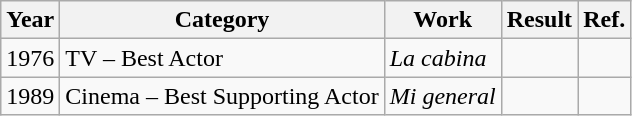<table class="wikitable sortable">
<tr>
<th>Year</th>
<th>Category</th>
<th>Work</th>
<th>Result</th>
<th>Ref.</th>
</tr>
<tr>
<td>1976</td>
<td>TV – Best Actor</td>
<td><em>La cabina</em></td>
<td></td>
<td></td>
</tr>
<tr>
<td>1989</td>
<td>Cinema – Best Supporting Actor</td>
<td><em>Mi general</em></td>
<td></td>
<td></td>
</tr>
</table>
